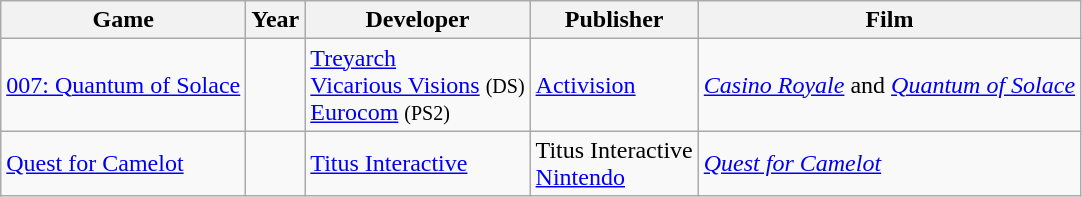<table class="wikitable sortable">
<tr>
<th>Game</th>
<th>Year</th>
<th>Developer</th>
<th>Publisher</th>
<th>Film</th>
</tr>
<tr>
<td><a href='#'>007: Quantum of Solace</a></td>
<td></td>
<td><a href='#'>Treyarch</a><br><a href='#'>Vicarious Visions</a> <small>(DS)</small><br><a href='#'>Eurocom</a> <small>(PS2)</small></td>
<td><a href='#'>Activision</a></td>
<td><em><a href='#'>Casino Royale</a></em> and <em><a href='#'>Quantum of Solace</a></em></td>
</tr>
<tr>
<td><a href='#'>Quest for Camelot</a></td>
<td></td>
<td><a href='#'>Titus Interactive</a></td>
<td>Titus Interactive<br><a href='#'>Nintendo</a></td>
<td><em><a href='#'>Quest for Camelot</a></em></td>
</tr>
</table>
